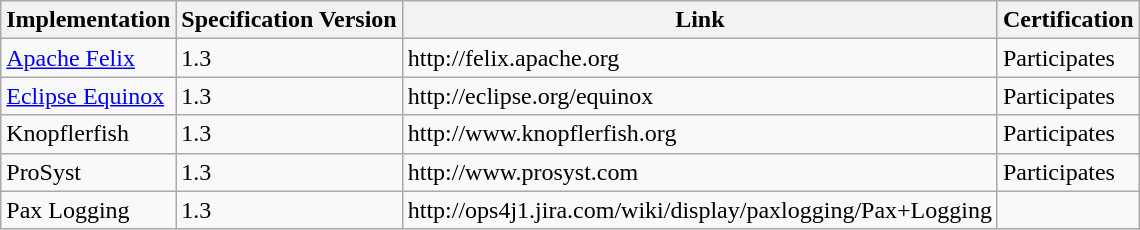<table class="wikitable sortable">
<tr>
<th>Implementation</th>
<th>Specification Version</th>
<th>Link</th>
<th>Certification</th>
</tr>
<tr>
<td><a href='#'>Apache Felix</a></td>
<td>1.3</td>
<td>http://felix.apache.org</td>
<td>Participates</td>
</tr>
<tr>
<td><a href='#'>Eclipse Equinox</a></td>
<td>1.3</td>
<td>http://eclipse.org/equinox</td>
<td>Participates</td>
</tr>
<tr>
<td>Knopflerfish</td>
<td>1.3</td>
<td>http://www.knopflerfish.org</td>
<td>Participates</td>
</tr>
<tr>
<td>ProSyst</td>
<td>1.3</td>
<td>http://www.prosyst.com</td>
<td>Participates</td>
</tr>
<tr>
<td>Pax Logging</td>
<td>1.3</td>
<td>http://ops4j1.jira.com/wiki/display/paxlogging/Pax+Logging</td>
<td></td>
</tr>
</table>
